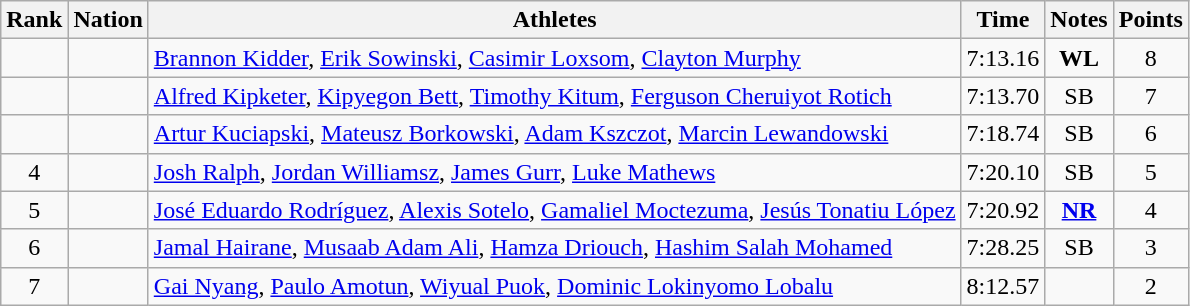<table class="wikitable sortable" style="text-align:center">
<tr>
<th>Rank</th>
<th>Nation</th>
<th>Athletes</th>
<th>Time</th>
<th>Notes</th>
<th>Points</th>
</tr>
<tr>
<td></td>
<td align=left></td>
<td align=left><a href='#'>Brannon Kidder</a>, <a href='#'>Erik Sowinski</a>, <a href='#'>Casimir Loxsom</a>, <a href='#'>Clayton Murphy</a></td>
<td>7:13.16</td>
<td><strong>WL</strong></td>
<td>8</td>
</tr>
<tr>
<td></td>
<td align=left></td>
<td align=left><a href='#'>Alfred Kipketer</a>, <a href='#'>Kipyegon Bett</a>, <a href='#'>Timothy Kitum</a>, <a href='#'>Ferguson Cheruiyot Rotich</a></td>
<td>7:13.70</td>
<td>SB</td>
<td>7</td>
</tr>
<tr>
<td></td>
<td align=left></td>
<td align=left><a href='#'>Artur Kuciapski</a>, <a href='#'>Mateusz Borkowski</a>, <a href='#'>Adam Kszczot</a>, <a href='#'>Marcin Lewandowski</a></td>
<td>7:18.74</td>
<td>SB</td>
<td>6</td>
</tr>
<tr>
<td>4</td>
<td align=left></td>
<td align=left><a href='#'>Josh Ralph</a>, <a href='#'>Jordan Williamsz</a>, <a href='#'>James Gurr</a>, <a href='#'>Luke Mathews</a></td>
<td>7:20.10</td>
<td>SB</td>
<td>5</td>
</tr>
<tr>
<td>5</td>
<td align=left></td>
<td align=left><a href='#'>José Eduardo Rodríguez</a>, <a href='#'>Alexis Sotelo</a>, <a href='#'>Gamaliel Moctezuma</a>, <a href='#'>Jesús Tonatiu López</a></td>
<td>7:20.92</td>
<td><strong><a href='#'>NR</a></strong></td>
<td>4</td>
</tr>
<tr>
<td>6</td>
<td align=left></td>
<td align=left><a href='#'>Jamal Hairane</a>, <a href='#'>Musaab Adam Ali</a>, <a href='#'>Hamza Driouch</a>, <a href='#'>Hashim Salah Mohamed</a></td>
<td>7:28.25</td>
<td>SB</td>
<td>3</td>
</tr>
<tr>
<td>7</td>
<td align=left></td>
<td align="left"><a href='#'>Gai Nyang</a>, <a href='#'>Paulo Amotun</a>, <a href='#'>Wiyual Puok</a>, <a href='#'>Dominic Lokinyomo Lobalu</a></td>
<td>8:12.57</td>
<td></td>
<td>2</td>
</tr>
</table>
